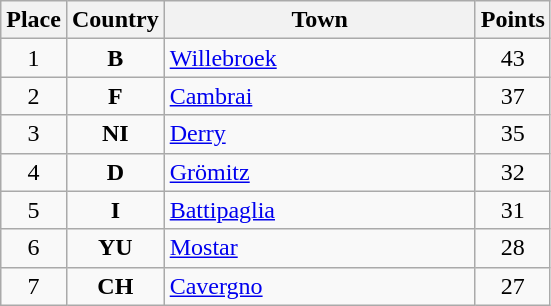<table class="wikitable">
<tr>
<th width="25">Place</th>
<th width="25">Country</th>
<th width="200">Town</th>
<th width="25">Points</th>
</tr>
<tr>
<td align="center">1</td>
<td align="center"><strong>B</strong></td>
<td align="left"><a href='#'>Willebroek</a></td>
<td align="center">43</td>
</tr>
<tr>
<td align="center">2</td>
<td align="center"><strong>F</strong></td>
<td align="left"><a href='#'>Cambrai</a></td>
<td align="center">37</td>
</tr>
<tr>
<td align="center">3</td>
<td align="center"><strong>NI</strong></td>
<td align="left"><a href='#'>Derry</a></td>
<td align="center">35</td>
</tr>
<tr>
<td align="center">4</td>
<td align="center"><strong>D</strong></td>
<td align="left"><a href='#'>Grömitz</a></td>
<td align="center">32</td>
</tr>
<tr>
<td align="center">5</td>
<td align="center"><strong>I</strong></td>
<td align="left"><a href='#'>Battipaglia</a></td>
<td align="center">31</td>
</tr>
<tr>
<td align="center">6</td>
<td align="center"><strong>YU</strong></td>
<td align="left"><a href='#'>Mostar</a></td>
<td align="center">28</td>
</tr>
<tr>
<td align="center">7</td>
<td align="center"><strong>CH</strong></td>
<td align="left"><a href='#'>Cavergno</a></td>
<td align="center">27</td>
</tr>
</table>
